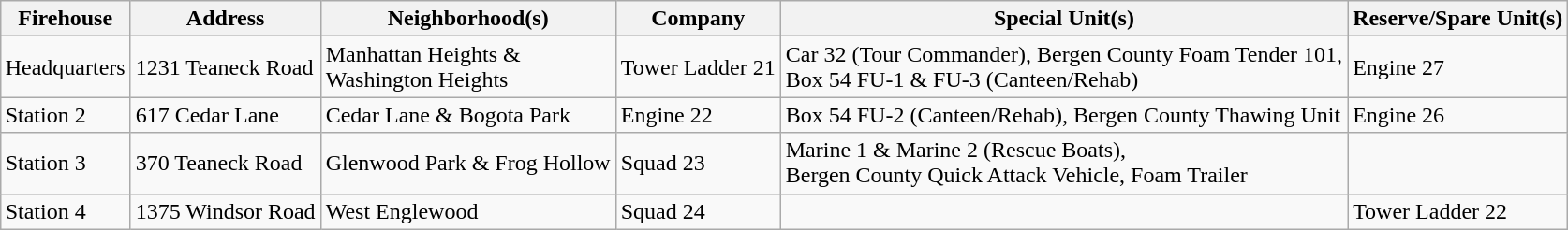<table class="wikitable" style="margin-left: auto; margin-right: auto; border: none;">
<tr>
<th>Firehouse</th>
<th>Address</th>
<th>Neighborhood(s)</th>
<th>Company</th>
<th>Special Unit(s)</th>
<th>Reserve/Spare Unit(s)</th>
</tr>
<tr>
<td>Headquarters</td>
<td>1231 Teaneck Road</td>
<td>Manhattan Heights &<br>Washington Heights</td>
<td>Tower Ladder 21</td>
<td>Car 32 (Tour Commander), Bergen County Foam Tender 101,<br>Box 54 FU-1 & FU-3 (Canteen/Rehab)</td>
<td>Engine 27</td>
</tr>
<tr>
<td>Station 2</td>
<td>617 Cedar Lane</td>
<td>Cedar Lane & Bogota Park</td>
<td>Engine 22</td>
<td>Box 54 FU-2 (Canteen/Rehab), Bergen County Thawing Unit</td>
<td>Engine 26</td>
</tr>
<tr>
<td>Station 3</td>
<td>370 Teaneck Road</td>
<td>Glenwood Park & Frog Hollow</td>
<td>Squad 23</td>
<td>Marine 1 & Marine 2 (Rescue Boats),<br>Bergen County Quick Attack Vehicle, Foam Trailer</td>
<td></td>
</tr>
<tr>
<td>Station 4</td>
<td>1375 Windsor Road</td>
<td>West Englewood</td>
<td>Squad 24</td>
<td></td>
<td>Tower Ladder 22</td>
</tr>
</table>
